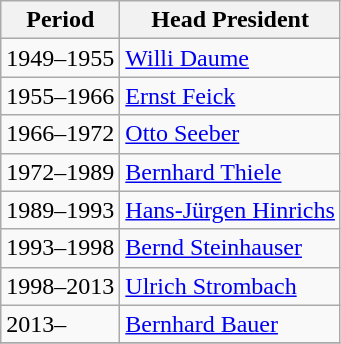<table class="wikitable">
<tr>
<th>Period</th>
<th>Head President</th>
</tr>
<tr>
<td>1949–1955</td>
<td> <a href='#'>Willi Daume</a></td>
</tr>
<tr>
<td>1955–1966</td>
<td> <a href='#'>Ernst Feick</a></td>
</tr>
<tr>
<td>1966–1972</td>
<td> <a href='#'>Otto Seeber</a></td>
</tr>
<tr>
<td>1972–1989</td>
<td> <a href='#'>Bernhard Thiele</a></td>
</tr>
<tr>
<td>1989–1993</td>
<td> <a href='#'>Hans-Jürgen Hinrichs</a></td>
</tr>
<tr>
<td>1993–1998</td>
<td> <a href='#'>Bernd Steinhauser</a></td>
</tr>
<tr>
<td>1998–2013</td>
<td> <a href='#'>Ulrich Strombach</a></td>
</tr>
<tr>
<td>2013–</td>
<td> <a href='#'>Bernhard Bauer</a></td>
</tr>
<tr>
</tr>
</table>
